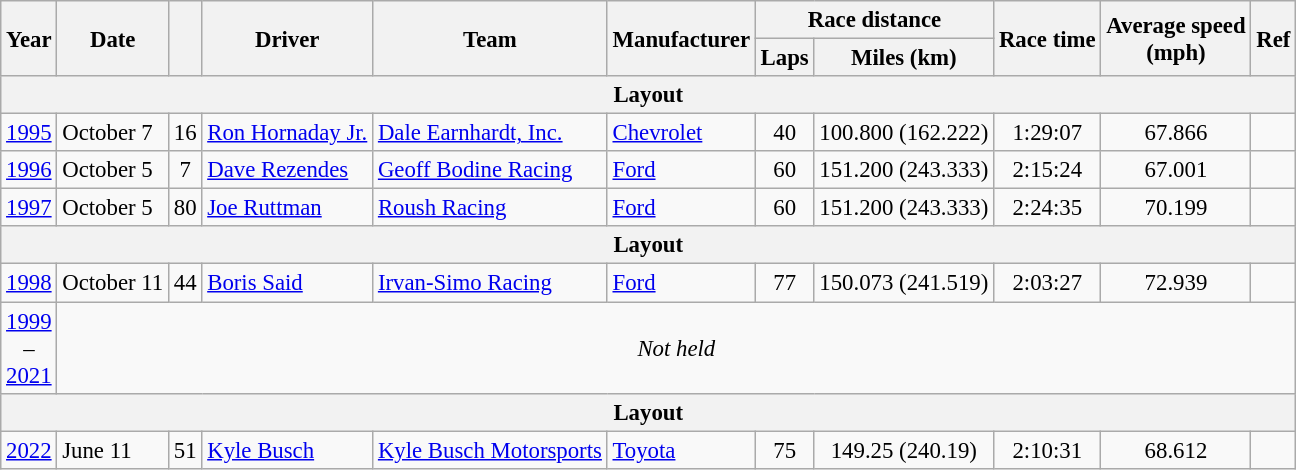<table class="wikitable" style="font-size: 95%;">
<tr>
<th rowspan=2>Year</th>
<th rowspan=2>Date</th>
<th rowspan=2></th>
<th rowspan=2>Driver</th>
<th rowspan=2>Team</th>
<th rowspan=2>Manufacturer</th>
<th colspan=2>Race distance</th>
<th rowspan=2>Race time</th>
<th rowspan=2>Average speed<br>(mph)</th>
<th rowspan=2>Ref</th>
</tr>
<tr>
<th>Laps</th>
<th>Miles (km)</th>
</tr>
<tr>
<th colspan=13> Layout</th>
</tr>
<tr>
<td><a href='#'>1995</a></td>
<td>October 7</td>
<td align=center>16</td>
<td><a href='#'>Ron Hornaday Jr.</a></td>
<td><a href='#'>Dale Earnhardt, Inc.</a></td>
<td><a href='#'>Chevrolet</a></td>
<td align=center>40</td>
<td align=center>100.800 (162.222)</td>
<td align=center>1:29:07</td>
<td align=center>67.866</td>
<td align=center></td>
</tr>
<tr>
<td><a href='#'>1996</a></td>
<td>October 5</td>
<td align=center>7</td>
<td><a href='#'>Dave Rezendes</a></td>
<td><a href='#'>Geoff Bodine Racing</a></td>
<td><a href='#'>Ford</a></td>
<td align=center>60</td>
<td align=center>151.200 (243.333)</td>
<td align=center>2:15:24</td>
<td align=center>67.001</td>
<td align=center></td>
</tr>
<tr>
<td><a href='#'>1997</a></td>
<td>October 5</td>
<td align=center>80</td>
<td><a href='#'>Joe Ruttman</a></td>
<td><a href='#'>Roush Racing</a></td>
<td><a href='#'>Ford</a></td>
<td align=center>60</td>
<td align=center>151.200 (243.333)</td>
<td align=center>2:24:35</td>
<td align=center>70.199</td>
<td align=center></td>
</tr>
<tr>
<th colspan=13> Layout</th>
</tr>
<tr>
<td><a href='#'>1998</a></td>
<td>October 11</td>
<td align=center>44</td>
<td><a href='#'>Boris Said</a></td>
<td><a href='#'>Irvan-Simo Racing</a></td>
<td><a href='#'>Ford</a></td>
<td align=center>77</td>
<td align=center>150.073 (241.519)</td>
<td align=center>2:03:27</td>
<td align=center>72.939</td>
<td align=center></td>
</tr>
<tr>
<td align=center><a href='#'>1999</a><br>–<br><a href='#'>2021</a></td>
<td colspan=10 align=center><em>Not held</em></td>
</tr>
<tr>
<th colspan=13> Layout</th>
</tr>
<tr>
<td><a href='#'>2022</a></td>
<td>June 11</td>
<td align=center>51</td>
<td><a href='#'>Kyle Busch</a></td>
<td><a href='#'>Kyle Busch Motorsports</a></td>
<td><a href='#'>Toyota</a></td>
<td align=center>75</td>
<td align=center>149.25 (240.19)</td>
<td align=center>2:10:31</td>
<td align=center>68.612</td>
<td align=center></td>
</tr>
</table>
